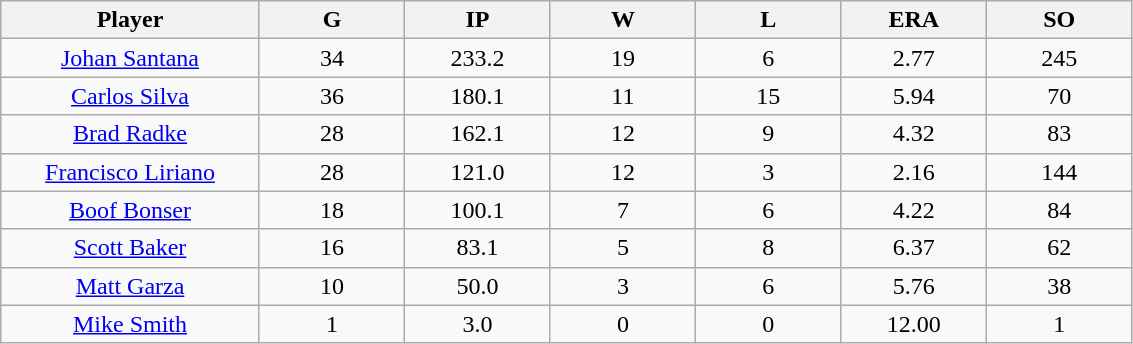<table class="wikitable sortable">
<tr>
<th bgcolor="#DDDDFF" width="16%">Player</th>
<th bgcolor="#DDDDFF" width="9%">G</th>
<th bgcolor="#DDDDFF" width="9%">IP</th>
<th bgcolor="#DDDDFF" width="9%">W</th>
<th bgcolor="#DDDDFF" width="9%">L</th>
<th bgcolor="#DDDDFF" width="9%">ERA</th>
<th bgcolor="#DDDDFF" width="9%">SO</th>
</tr>
<tr align="center">
<td><a href='#'>Johan Santana</a></td>
<td>34</td>
<td>233.2</td>
<td>19</td>
<td>6</td>
<td>2.77</td>
<td>245</td>
</tr>
<tr align="center">
<td><a href='#'>Carlos Silva</a></td>
<td>36</td>
<td>180.1</td>
<td>11</td>
<td>15</td>
<td>5.94</td>
<td>70</td>
</tr>
<tr align="center">
<td><a href='#'>Brad Radke</a></td>
<td>28</td>
<td>162.1</td>
<td>12</td>
<td>9</td>
<td>4.32</td>
<td>83</td>
</tr>
<tr align="center">
<td><a href='#'>Francisco Liriano</a></td>
<td>28</td>
<td>121.0</td>
<td>12</td>
<td>3</td>
<td>2.16</td>
<td>144</td>
</tr>
<tr align="center">
<td><a href='#'>Boof Bonser</a></td>
<td>18</td>
<td>100.1</td>
<td>7</td>
<td>6</td>
<td>4.22</td>
<td>84</td>
</tr>
<tr align="center">
<td><a href='#'>Scott Baker</a></td>
<td>16</td>
<td>83.1</td>
<td>5</td>
<td>8</td>
<td>6.37</td>
<td>62</td>
</tr>
<tr align="center">
<td><a href='#'>Matt Garza</a></td>
<td>10</td>
<td>50.0</td>
<td>3</td>
<td>6</td>
<td>5.76</td>
<td>38</td>
</tr>
<tr align="center">
<td><a href='#'>Mike Smith</a></td>
<td>1</td>
<td>3.0</td>
<td>0</td>
<td>0</td>
<td>12.00</td>
<td>1</td>
</tr>
</table>
